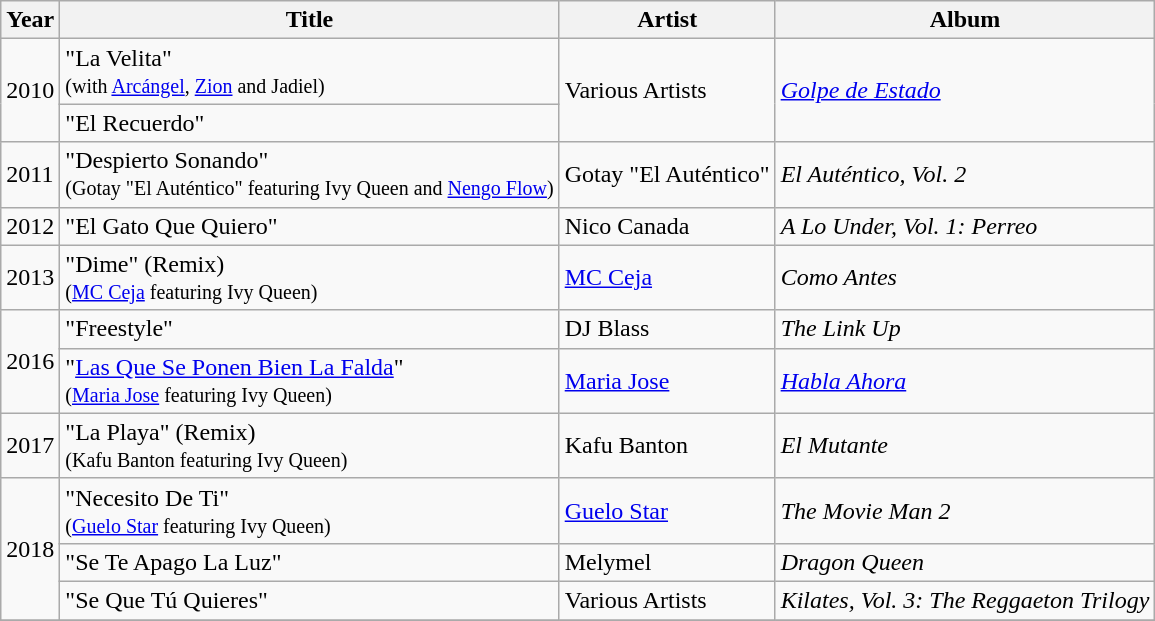<table class="wikitable">
<tr>
<th>Year</th>
<th>Title</th>
<th>Artist</th>
<th>Album</th>
</tr>
<tr>
<td rowspan="2">2010</td>
<td>"La Velita" <br><small>(with <a href='#'>Arcángel</a>, <a href='#'>Zion</a> and Jadiel)</small></td>
<td rowspan="2">Various Artists</td>
<td rowspan="2"><em><a href='#'>Golpe de Estado</a></em></td>
</tr>
<tr>
<td>"El Recuerdo"</td>
</tr>
<tr>
<td rowspan="1">2011</td>
<td>"Despierto Sonando" <br><small>(Gotay "El Auténtico" featuring Ivy Queen and <a href='#'>Nengo Flow</a>)</small></td>
<td>Gotay "El Auténtico"</td>
<td><em>El Auténtico, Vol. 2</em></td>
</tr>
<tr>
<td rowspan="1">2012</td>
<td>"El Gato Que Quiero"</td>
<td>Nico Canada</td>
<td><em>A Lo Under, Vol. 1: Perreo</em></td>
</tr>
<tr>
<td rowspan="1">2013</td>
<td>"Dime" (Remix) <br><small>(<a href='#'>MC Ceja</a> featuring Ivy Queen)</small></td>
<td><a href='#'>MC Ceja</a></td>
<td><em>Como Antes</em></td>
</tr>
<tr>
<td rowspan="2">2016</td>
<td>"Freestyle"</td>
<td>DJ Blass</td>
<td><em>The Link Up</em></td>
</tr>
<tr>
<td>"<a href='#'>Las Que Se Ponen Bien La Falda</a>" <br><small>(<a href='#'>Maria Jose</a> featuring Ivy Queen)</small></td>
<td><a href='#'>Maria Jose</a></td>
<td><em><a href='#'>Habla Ahora</a></em></td>
</tr>
<tr>
<td rowspan="1">2017</td>
<td>"La Playa" (Remix) <br><small>(Kafu Banton featuring Ivy Queen)</small></td>
<td>Kafu Banton</td>
<td><em>El Mutante</em></td>
</tr>
<tr>
<td rowspan="3">2018</td>
<td>"Necesito De Ti" <br><small>(<a href='#'>Guelo Star</a> featuring Ivy Queen)</small></td>
<td><a href='#'>Guelo Star</a></td>
<td><em>The Movie Man 2</em></td>
</tr>
<tr>
<td>"Se Te Apago La Luz"</td>
<td>Melymel</td>
<td><em>Dragon Queen</em></td>
</tr>
<tr>
<td>"Se Que Tú Quieres"</td>
<td>Various Artists</td>
<td><em>Kilates, Vol. 3: The Reggaeton Trilogy</em></td>
</tr>
<tr>
</tr>
</table>
